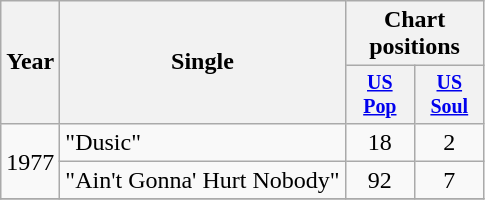<table class="wikitable" style="text-align:center;">
<tr>
<th rowspan="2">Year</th>
<th rowspan="2">Single</th>
<th colspan="2">Chart positions</th>
</tr>
<tr style="font-size:smaller;">
<th width="40"><a href='#'>US<br>Pop</a></th>
<th width="40"><a href='#'>US<br>Soul</a></th>
</tr>
<tr>
<td rowspan="2">1977</td>
<td align="left">"Dusic"</td>
<td>18</td>
<td>2</td>
</tr>
<tr>
<td align="left">"Ain't Gonna' Hurt Nobody"</td>
<td>92</td>
<td>7</td>
</tr>
<tr>
</tr>
</table>
